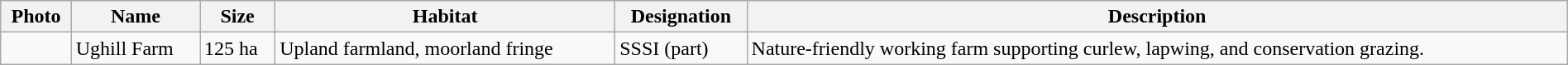<table class="wikitable sortable mw-datatable" style="width:100%;">
<tr>
<th>Photo</th>
<th>Name</th>
<th>Size</th>
<th>Habitat</th>
<th>Designation</th>
<th>Description</th>
</tr>
<tr>
<td></td>
<td>Ughill Farm</td>
<td>125 ha</td>
<td>Upland farmland, moorland fringe</td>
<td>SSSI (part)</td>
<td>Nature-friendly working farm supporting curlew, lapwing, and conservation grazing.</td>
</tr>
</table>
